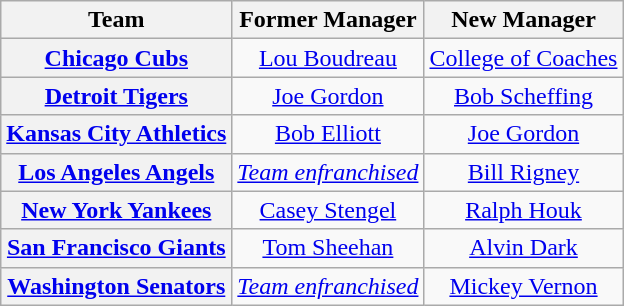<table class="wikitable plainrowheaders" style="text-align:center;">
<tr>
<th>Team</th>
<th>Former Manager</th>
<th>New Manager</th>
</tr>
<tr>
<th scope="row" style="text-align:center;"><a href='#'>Chicago Cubs</a></th>
<td><a href='#'>Lou Boudreau</a></td>
<td><a href='#'>College of Coaches</a></td>
</tr>
<tr>
<th scope="row" style="text-align:center;"><a href='#'>Detroit Tigers</a></th>
<td><a href='#'>Joe Gordon</a></td>
<td><a href='#'>Bob Scheffing</a></td>
</tr>
<tr>
<th scope="row" style="text-align:center;"><a href='#'>Kansas City Athletics</a></th>
<td><a href='#'>Bob Elliott</a></td>
<td><a href='#'>Joe Gordon</a></td>
</tr>
<tr>
<th scope="row" style="text-align:center;"><a href='#'>Los Angeles Angels</a></th>
<td><em><a href='#'>Team enfranchised</a></em></td>
<td><a href='#'>Bill Rigney</a></td>
</tr>
<tr>
<th scope="row" style="text-align:center;"><a href='#'>New York Yankees</a></th>
<td><a href='#'>Casey Stengel</a></td>
<td><a href='#'>Ralph Houk</a></td>
</tr>
<tr>
<th scope="row" style="text-align:center;"><a href='#'>San Francisco Giants</a></th>
<td><a href='#'>Tom Sheehan</a></td>
<td><a href='#'>Alvin Dark</a></td>
</tr>
<tr>
<th scope="row" style="text-align:center;"><a href='#'>Washington Senators</a></th>
<td><em><a href='#'>Team enfranchised</a></em></td>
<td><a href='#'>Mickey Vernon</a></td>
</tr>
</table>
